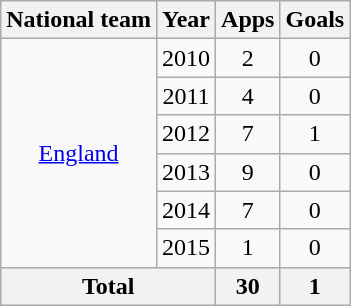<table class="wikitable" style="text-align:center">
<tr>
<th>National team</th>
<th>Year</th>
<th>Apps</th>
<th>Goals</th>
</tr>
<tr>
<td rowspan="6"><a href='#'>England</a></td>
<td>2010</td>
<td>2</td>
<td>0</td>
</tr>
<tr>
<td>2011</td>
<td>4</td>
<td>0</td>
</tr>
<tr>
<td>2012</td>
<td>7</td>
<td>1</td>
</tr>
<tr>
<td>2013</td>
<td>9</td>
<td>0</td>
</tr>
<tr>
<td>2014</td>
<td>7</td>
<td>0</td>
</tr>
<tr>
<td>2015</td>
<td>1</td>
<td>0</td>
</tr>
<tr>
<th colspan="2">Total</th>
<th>30</th>
<th>1</th>
</tr>
</table>
